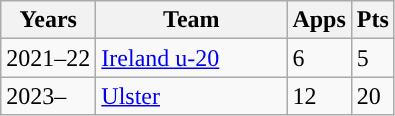<table class="wikitable" style="text-align:left;">
<tr>
<th>Years</th>
<th width=120px>Team</th>
<th>Apps</th>
<th>Pts</th>
</tr>
<tr>
<td>2021–22</td>
<td><a href='#'>Ireland u-20</a></td>
<td>6</td>
<td>5</td>
</tr>
<tr>
<td>2023–</td>
<td><a href='#'>Ulster</a></td>
<td>12</td>
<td>20</td>
</tr>
</table>
